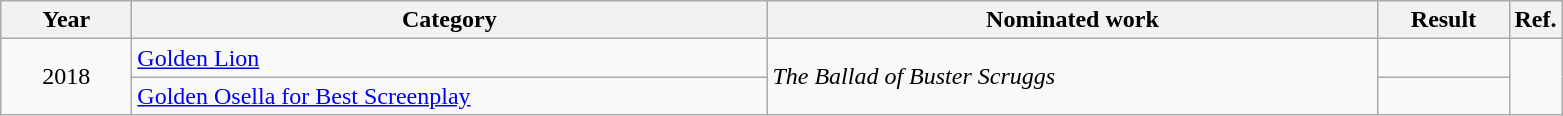<table class="wikitable unsortable">
<tr>
<th scope="col" style="width:5em;">Year</th>
<th scope="col" style="width:26em;">Category</th>
<th scope="col" style="width:25em;">Nominated work</th>
<th scope="col" style="width:5em;">Result</th>
<th class=unsortable>Ref.</th>
</tr>
<tr>
<td style="text-align:center;", rowspan=2>2018</td>
<td><a href='#'>Golden Lion</a></td>
<td rowspan=2><em>The Ballad of Buster Scruggs</em></td>
<td></td>
<td rowspan=2></td>
</tr>
<tr>
<td><a href='#'>Golden Osella for Best Screenplay</a></td>
<td></td>
</tr>
</table>
